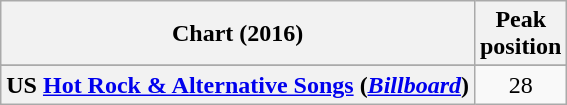<table class="wikitable sortable plainrowheaders" style="text-align:center">
<tr>
<th scope="col">Chart (2016)</th>
<th scope="col">Peak<br> position</th>
</tr>
<tr>
</tr>
<tr>
<th scope="row">US <a href='#'>Hot Rock & Alternative Songs</a> (<em><a href='#'>Billboard</a></em>)</th>
<td>28</td>
</tr>
</table>
